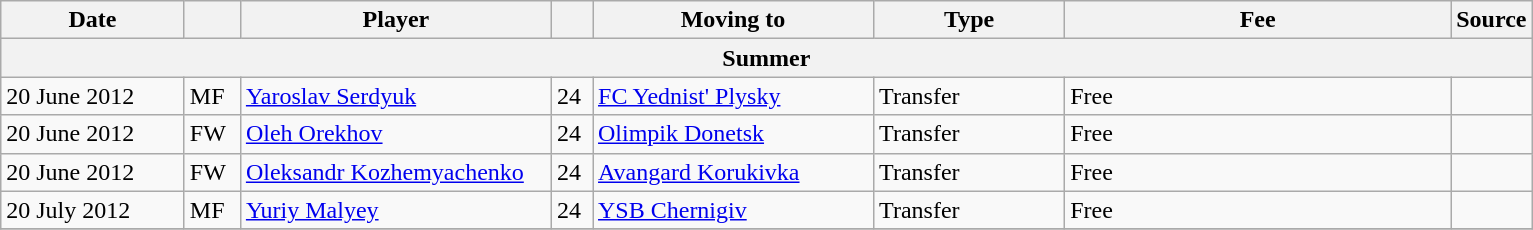<table class="wikitable sortable">
<tr>
<th style="width:115px;">Date</th>
<th style="width:30px;"></th>
<th style="width:200px;">Player</th>
<th style="width:20px;"></th>
<th style="width:180px;">Moving to</th>
<th style="width:120px;" class="unsortable">Type</th>
<th style="width:250px;" class="unsortable">Fee</th>
<th style="width:20px;">Source</th>
</tr>
<tr>
<th colspan=8>Summer</th>
</tr>
<tr>
<td>20 June 2012</td>
<td>MF</td>
<td> <a href='#'>Yaroslav Serdyuk</a></td>
<td>24</td>
<td> <a href='#'>FC Yednist' Plysky</a></td>
<td>Transfer</td>
<td>Free</td>
<td></td>
</tr>
<tr>
<td>20 June 2012</td>
<td>FW</td>
<td> <a href='#'>Oleh Orekhov</a></td>
<td>24</td>
<td> <a href='#'>Olimpik Donetsk</a></td>
<td>Transfer</td>
<td>Free</td>
<td></td>
</tr>
<tr>
<td>20 June 2012</td>
<td>FW</td>
<td> <a href='#'>Oleksandr Kozhemyachenko</a></td>
<td>24</td>
<td> <a href='#'>Avangard Korukivka</a></td>
<td>Transfer</td>
<td>Free</td>
<td></td>
</tr>
<tr>
<td>20 July 2012</td>
<td>MF</td>
<td> <a href='#'>Yuriy Malyey</a></td>
<td>24</td>
<td> <a href='#'>YSB Chernigiv</a></td>
<td>Transfer</td>
<td>Free</td>
<td></td>
</tr>
<tr>
</tr>
</table>
